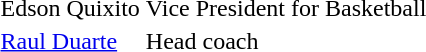<table border="0">
<tr>
<td> Edson Quixito</td>
<td>Vice President for Basketball</td>
</tr>
<tr>
<td> <a href='#'>Raul Duarte</a></td>
<td>Head coach</td>
</tr>
</table>
